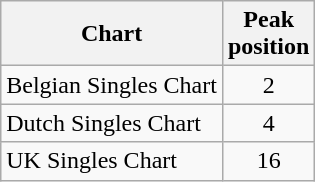<table class="wikitable sortable" style="clear: left;">
<tr>
<th scope="col">Chart</th>
<th scope="col" align="center">Peak<br>position</th>
</tr>
<tr>
<td scope="row">Belgian Singles Chart</td>
<td style="text-align:center;">2</td>
</tr>
<tr>
<td scope="row">Dutch Singles Chart</td>
<td style="text-align:center;">4</td>
</tr>
<tr>
<td scope="row">UK Singles Chart</td>
<td style="text-align:center;">16</td>
</tr>
</table>
